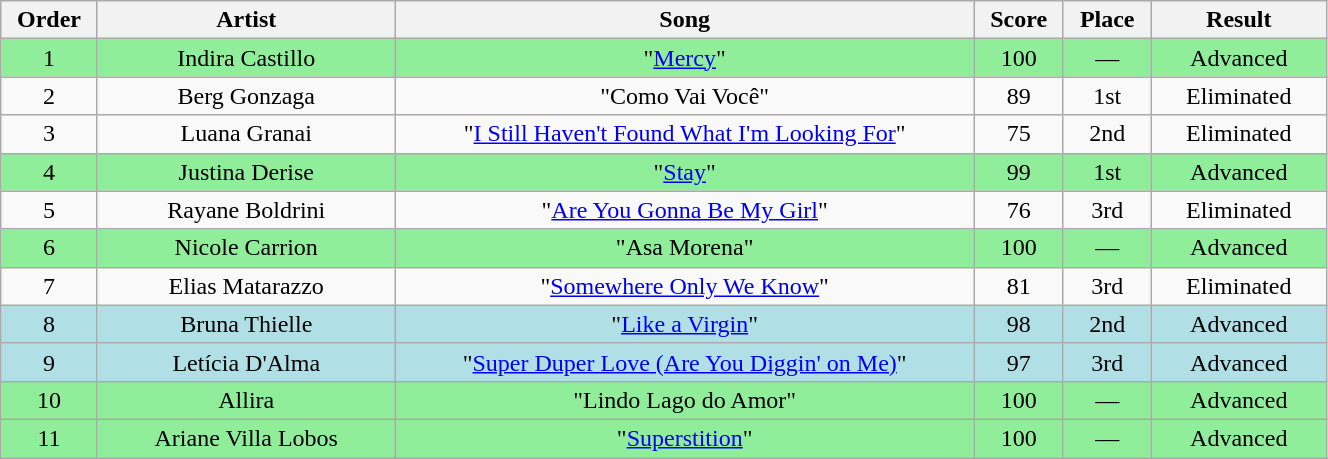<table class="wikitable" style="text-align:center; width:70%;">
<tr>
<th scope="col" width="05%">Order</th>
<th scope="col" width="17%">Artist</th>
<th scope="col" width="33%">Song</th>
<th scope="col" width="05%">Score</th>
<th scope="col" width="05%">Place</th>
<th scope="col" width="10%">Result</th>
</tr>
<tr bgcolor=90EE9B>
<td>1</td>
<td>Indira Castillo</td>
<td>"<a href='#'>Mercy</a>"</td>
<td>100</td>
<td>—</td>
<td>Advanced</td>
</tr>
<tr>
<td>2</td>
<td>Berg Gonzaga</td>
<td>"Como Vai Você"</td>
<td>89</td>
<td>1st</td>
<td>Eliminated</td>
</tr>
<tr>
<td>3</td>
<td>Luana Granai</td>
<td>"<a href='#'>I Still Haven't Found What I'm Looking For</a>"</td>
<td>75</td>
<td>2nd</td>
<td>Eliminated</td>
</tr>
<tr bgcolor=90EE9B>
<td>4</td>
<td>Justina Derise</td>
<td>"<a href='#'>Stay</a>"</td>
<td>99</td>
<td>1st</td>
<td>Advanced</td>
</tr>
<tr>
<td>5</td>
<td>Rayane Boldrini</td>
<td>"<a href='#'>Are You Gonna Be My Girl</a>"</td>
<td>76</td>
<td>3rd</td>
<td>Eliminated</td>
</tr>
<tr bgcolor=90EE9B>
<td>6</td>
<td>Nicole Carrion</td>
<td>"Asa Morena"</td>
<td>100</td>
<td>—</td>
<td>Advanced</td>
</tr>
<tr>
<td>7</td>
<td>Elias Matarazzo</td>
<td>"<a href='#'>Somewhere Only We Know</a>"</td>
<td>81</td>
<td>3rd</td>
<td>Eliminated</td>
</tr>
<tr bgcolor=B0E0E6>
<td>8</td>
<td>Bruna Thielle</td>
<td>"<a href='#'>Like a Virgin</a>"</td>
<td>98</td>
<td>2nd</td>
<td>Advanced</td>
</tr>
<tr bgcolor=B0E0E6>
<td>9</td>
<td>Letícia D'Alma</td>
<td>"<a href='#'>Super Duper Love (Are You Diggin' on Me)</a>"</td>
<td>97</td>
<td>3rd</td>
<td>Advanced</td>
</tr>
<tr bgcolor=90EE9B>
<td>10</td>
<td>Allira</td>
<td>"Lindo Lago do Amor"</td>
<td>100</td>
<td>—</td>
<td>Advanced</td>
</tr>
<tr bgcolor=90EE9B>
<td>11</td>
<td>Ariane Villa Lobos</td>
<td>"<a href='#'>Superstition</a>"</td>
<td>100</td>
<td>—</td>
<td>Advanced</td>
</tr>
<tr>
</tr>
</table>
